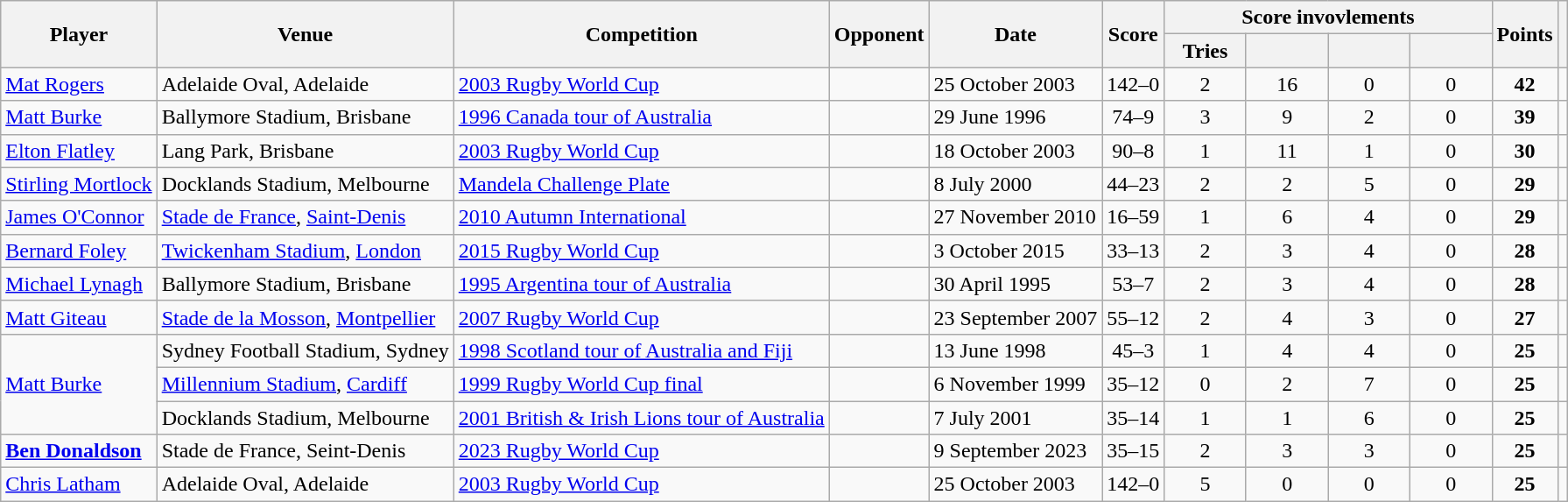<table class="wikitable">
<tr>
<th rowspan=2>Player</th>
<th rowspan=2>Venue</th>
<th rowspan=2>Competition</th>
<th rowspan=2>Opponent</th>
<th rowspan=2>Date</th>
<th rowspan=2>Score</th>
<th colspan=4>Score invovlements</th>
<th rowspan=2>Points</th>
<th rowspan=2></th>
</tr>
<tr>
<th width=55px>Tries</th>
<th width=55px></th>
<th width=55px></th>
<th width=55px></th>
</tr>
<tr>
<td><a href='#'>Mat Rogers</a></td>
<td>Adelaide Oval, Adelaide</td>
<td><a href='#'>2003 Rugby World Cup</a></td>
<td></td>
<td>25 October 2003</td>
<td align=center>142–0</td>
<td align=center>2</td>
<td align=center>16</td>
<td align=center>0</td>
<td align=center>0</td>
<td align=center><strong>42</strong></td>
<td align=center></td>
</tr>
<tr>
<td><a href='#'>Matt Burke</a></td>
<td>Ballymore Stadium, Brisbane</td>
<td><a href='#'>1996 Canada tour of Australia</a></td>
<td></td>
<td>29 June 1996</td>
<td align=center>74–9</td>
<td align=center>3</td>
<td align=center>9</td>
<td align=center>2</td>
<td align=center>0</td>
<td align=center><strong>39</strong></td>
<td align=center></td>
</tr>
<tr>
<td><a href='#'>Elton Flatley</a></td>
<td>Lang Park, Brisbane</td>
<td><a href='#'>2003 Rugby World Cup</a></td>
<td></td>
<td>18 October 2003</td>
<td align=center>90–8</td>
<td align=center>1</td>
<td align=center>11</td>
<td align=center>1</td>
<td align=center>0</td>
<td align=center><strong>30</strong></td>
<td align=center></td>
</tr>
<tr>
<td><a href='#'>Stirling Mortlock</a></td>
<td>Docklands Stadium, Melbourne</td>
<td><a href='#'>Mandela Challenge Plate</a></td>
<td></td>
<td>8 July 2000</td>
<td align=center>44–23</td>
<td align=center>2</td>
<td align=center>2</td>
<td align=center>5</td>
<td align=center>0</td>
<td align=center><strong>29</strong></td>
<td align=center></td>
</tr>
<tr>
<td><a href='#'>James O'Connor</a></td>
<td><a href='#'>Stade de France</a>, <a href='#'>Saint-Denis</a></td>
<td><a href='#'>2010 Autumn International</a></td>
<td></td>
<td>27 November 2010</td>
<td align=center>16–59</td>
<td align=center>1</td>
<td align=center>6</td>
<td align=center>4</td>
<td align=center>0</td>
<td align=center><strong>29</strong></td>
<td align=center></td>
</tr>
<tr>
<td><a href='#'>Bernard Foley</a></td>
<td><a href='#'>Twickenham Stadium</a>, <a href='#'>London</a></td>
<td><a href='#'>2015 Rugby World Cup</a></td>
<td></td>
<td>3 October 2015</td>
<td align=center>33–13</td>
<td align=center>2</td>
<td align=center>3</td>
<td align=center>4</td>
<td align=center>0</td>
<td align=center><strong>28</strong></td>
<td align=center></td>
</tr>
<tr>
<td><a href='#'>Michael Lynagh</a></td>
<td>Ballymore Stadium, Brisbane</td>
<td><a href='#'>1995 Argentina tour of Australia</a></td>
<td></td>
<td>30 April 1995</td>
<td align=center>53–7</td>
<td align=center>2</td>
<td align=center>3</td>
<td align=center>4</td>
<td align=center>0</td>
<td align=center><strong>28</strong></td>
<td align=center></td>
</tr>
<tr>
<td><a href='#'>Matt Giteau</a></td>
<td><a href='#'>Stade de la Mosson</a>, <a href='#'>Montpellier</a></td>
<td><a href='#'>2007 Rugby World Cup</a></td>
<td></td>
<td>23 September 2007</td>
<td align=center>55–12</td>
<td align=center>2</td>
<td align=center>4</td>
<td align=center>3</td>
<td align=center>0</td>
<td align=center><strong>27</strong></td>
<td align=center></td>
</tr>
<tr>
<td rowspan=3><a href='#'>Matt Burke</a></td>
<td>Sydney Football Stadium, Sydney</td>
<td><a href='#'>1998 Scotland tour of Australia and Fiji</a></td>
<td></td>
<td>13 June 1998</td>
<td align=center>45–3</td>
<td align=center>1</td>
<td align=center>4</td>
<td align=center>4</td>
<td align=center>0</td>
<td align=center><strong>25</strong></td>
<td align=center></td>
</tr>
<tr>
<td><a href='#'>Millennium Stadium</a>, <a href='#'>Cardiff</a></td>
<td><a href='#'>1999 Rugby World Cup final</a></td>
<td></td>
<td>6 November 1999</td>
<td align=center>35–12</td>
<td align=center>0</td>
<td align=center>2</td>
<td align=center>7</td>
<td align=center>0</td>
<td align=center><strong>25</strong></td>
<td align=center></td>
</tr>
<tr>
<td>Docklands Stadium, Melbourne</td>
<td><a href='#'>2001 British & Irish Lions tour of Australia</a></td>
<td></td>
<td>7 July 2001</td>
<td align=center>35–14</td>
<td align=center>1</td>
<td align=center>1</td>
<td align=center>6</td>
<td align=center>0</td>
<td align=center><strong>25</strong></td>
<td align=center></td>
</tr>
<tr>
<td><strong><a href='#'>Ben Donaldson</a></strong></td>
<td>Stade de France, Seint-Denis</td>
<td><a href='#'>2023 Rugby World Cup</a></td>
<td></td>
<td>9 September 2023</td>
<td align=center>35–15</td>
<td align=center>2</td>
<td align=center>3</td>
<td align=center>3</td>
<td align=center>0</td>
<td align=center><strong>25</strong></td>
<td align=center></td>
</tr>
<tr>
<td><a href='#'>Chris Latham</a></td>
<td>Adelaide Oval, Adelaide</td>
<td><a href='#'>2003 Rugby World Cup</a></td>
<td></td>
<td>25 October 2003</td>
<td align=center>142–0</td>
<td align=center>5</td>
<td align=center>0</td>
<td align=center>0</td>
<td align=center>0</td>
<td align=center><strong>25</strong></td>
<td align=center></td>
</tr>
</table>
